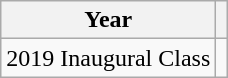<table class="wikitable">
<tr>
<th>Year</th>
<th></th>
</tr>
<tr>
<td>2019 Inaugural Class</td>
<td></td>
</tr>
</table>
